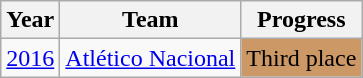<table class="wikitable">
<tr>
<th>Year</th>
<th>Team</th>
<th>Progress</th>
</tr>
<tr align=left>
<td><a href='#'>2016</a></td>
<td><a href='#'>Atlético Nacional</a></td>
<td style="background:#c96">Third place</td>
</tr>
</table>
